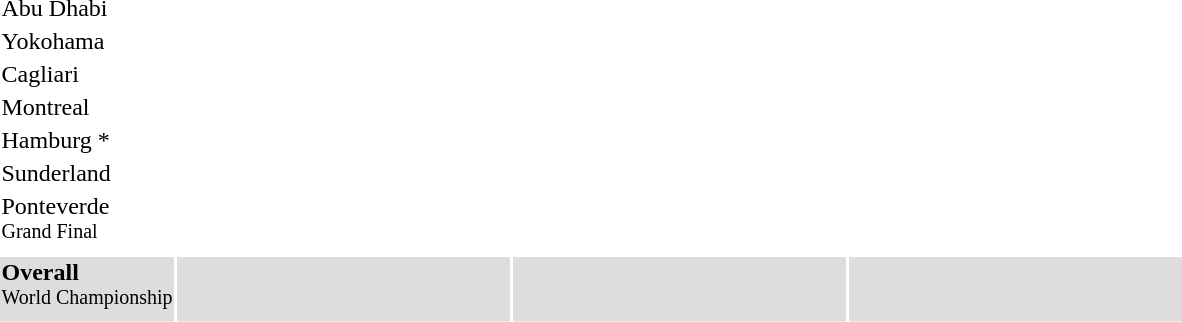<table>
<tr>
<td>Abu Dhabi</td>
<td width=220></td>
<td width=220></td>
<td width=220></td>
</tr>
<tr>
<td>Yokohama</td>
<td width=220></td>
<td width=220></td>
<td width=220></td>
</tr>
<tr>
<td>Cagliari</td>
<td width=220></td>
<td width=220></td>
<td width=220></td>
</tr>
<tr>
<td>Montreal</td>
<td width=220></td>
<td width=220></td>
<td width=220></td>
</tr>
<tr>
<td>Hamburg *</td>
<td width=220></td>
<td width=220></td>
<td width=220></td>
</tr>
<tr>
<td>Sunderland</td>
<td width=220></td>
<td width=220></td>
<td width=220></td>
</tr>
<tr>
<td>Ponteverde <br><sup>Grand Final</sup></td>
<td width=220></td>
<td width=220></td>
<td width=220></td>
</tr>
<tr bgcolor=dddddd>
<td align=left><strong>Overall</strong> <br><sup>World Championship</sup></td>
<td align=left width=220><strong></strong></td>
<td align=left width=220><strong></strong></td>
<td align=left width=220><strong></strong></td>
</tr>
<tr>
</tr>
</table>
